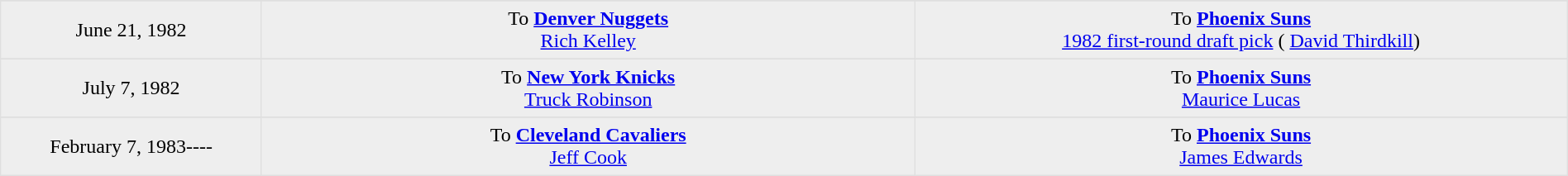<table border=1 style="border-collapse:collapse; text-align: center; width: 100%" bordercolor="#DFDFDF"  cellpadding="5">
<tr>
</tr>
<tr bgcolor="eeeeee">
<td style="width:12%">June 21, 1982</td>
<td style="width:30%" valign="top">To <strong><a href='#'>Denver Nuggets</a></strong><br> <a href='#'>Rich Kelley</a></td>
<td style="width:30%" valign="top">To <strong><a href='#'>Phoenix Suns</a></strong><br><a href='#'>1982 first-round draft pick</a> ( <a href='#'>David Thirdkill</a>)</td>
</tr>
<tr>
</tr>
<tr bgcolor="eeeeee">
<td style="width:12%">July 7, 1982</td>
<td style="width:30%" valign="top">To <strong><a href='#'>New York Knicks</a></strong><br> <a href='#'>Truck Robinson</a></td>
<td style="width:30%" valign="top">To <strong><a href='#'>Phoenix Suns</a></strong><br> <a href='#'>Maurice Lucas</a></td>
</tr>
<tr>
</tr>
<tr bgcolor="eeeeee">
<td style="width:12%">February 7, 1983----</td>
<td style="width:30%" valign="top">To <strong><a href='#'>Cleveland Cavaliers</a></strong><br> <a href='#'>Jeff Cook</a></td>
<td style="width:30%" valign="top">To <strong><a href='#'>Phoenix Suns</a></strong><br> <a href='#'>James Edwards</a></td>
</tr>
</table>
